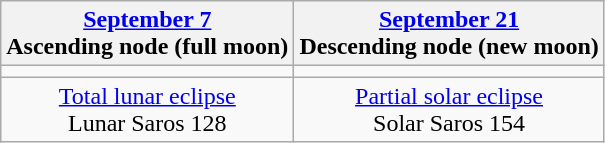<table class="wikitable">
<tr>
<th><a href='#'>September 7</a><br>Ascending node (full moon)<br></th>
<th><a href='#'>September 21</a><br>Descending node (new moon)<br></th>
</tr>
<tr>
<td></td>
<td></td>
</tr>
<tr align=center>
<td><a href='#'>Total lunar eclipse</a><br>Lunar Saros 128</td>
<td><a href='#'>Partial solar eclipse</a><br>Solar Saros 154</td>
</tr>
</table>
